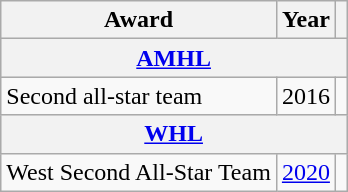<table class="wikitable">
<tr>
<th>Award</th>
<th>Year</th>
<th></th>
</tr>
<tr ALIGN="center" bgcolor="#e0e0e0">
<th colspan="3"><a href='#'>AMHL</a></th>
</tr>
<tr>
<td>Second all-star team</td>
<td>2016</td>
<td></td>
</tr>
<tr ALIGN="center" bgcolor="#e0e0e0">
<th colspan="3"><a href='#'>WHL</a></th>
</tr>
<tr>
<td>West Second All-Star Team</td>
<td><a href='#'>2020</a></td>
<td></td>
</tr>
</table>
